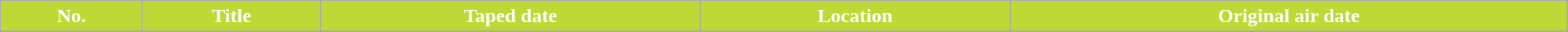<table class="wikitable plainrowheaders" style="width: 100%; margin-right: 0;">
<tr>
<th style="background: #BED836; color: #ffffff;">No.</th>
<th style="background: #BED836; color: #ffffff;">Title</th>
<th style="background: #BED836; color: #ffffff;">Taped date</th>
<th style="background: #BED836; color: #ffffff;">Location</th>
<th style="background: #BED836; color: #ffffff;">Original air date</th>
</tr>
<tr>
</tr>
</table>
